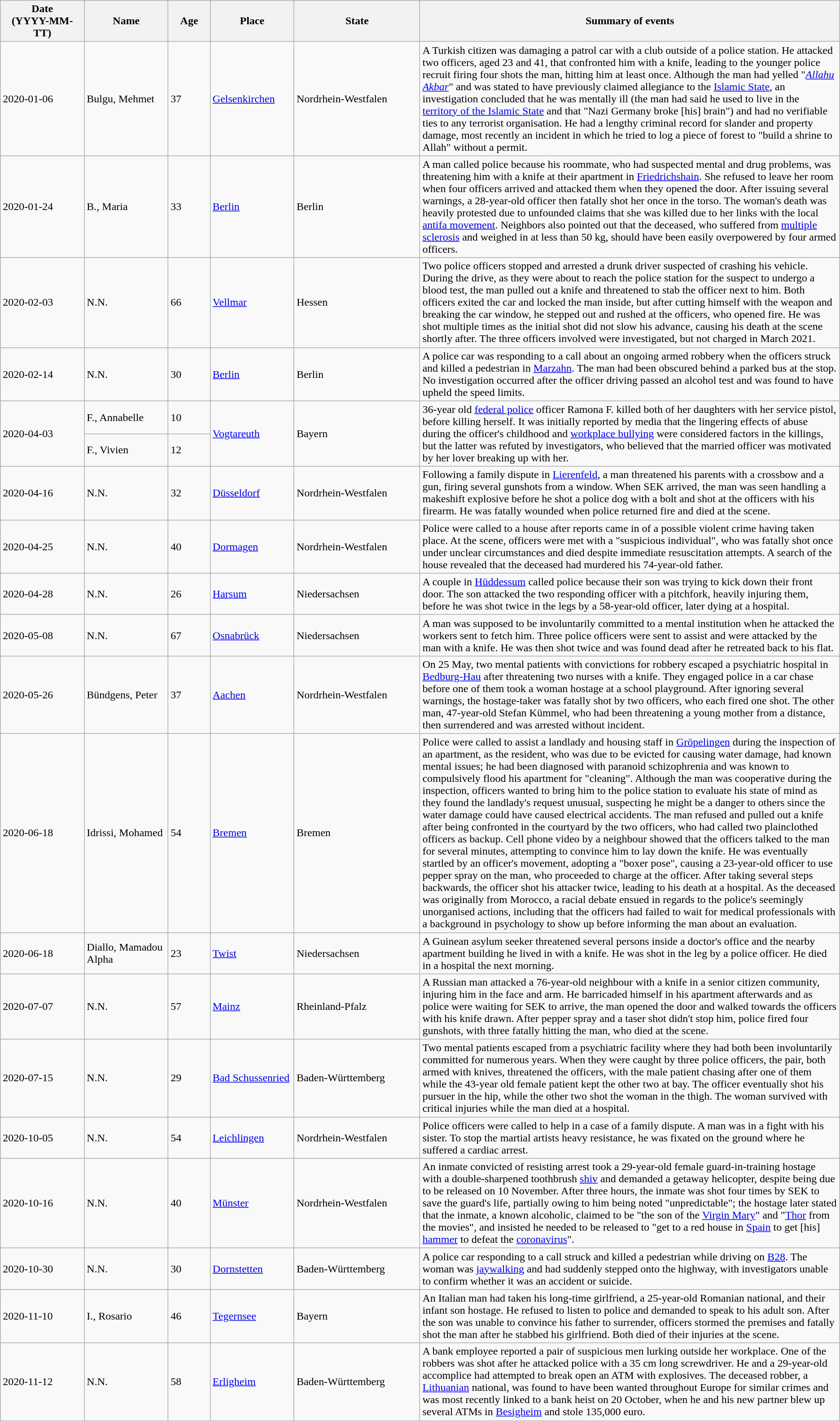<table class="wikitable sortable static-row-numbers static-row-header-text">
<tr>
<th style="width:10%;">Date<br>(YYYY-MM-TT)</th>
<th style="width:10%;">Name</th>
<th style="width:5%;">Age</th>
<th style="width:10%;">Place</th>
<th style="width:15%;">State</th>
<th style="width:50%;">Summary of events</th>
</tr>
<tr>
<td>2020-01-06</td>
<td>Bulgu, Mehmet</td>
<td>37</td>
<td><a href='#'>Gelsenkirchen</a></td>
<td>Nordrhein-Westfalen</td>
<td>A Turkish citizen was damaging a patrol car with a club outside of a police station. He attacked two officers, aged 23 and 41, that confronted him with a knife, leading to the younger police recruit firing four shots the man, hitting him at least once. Although the man had yelled "<em><a href='#'>Allahu Akbar</a></em>" and was stated to have previously claimed allegiance to the <a href='#'>Islamic State</a>, an investigation concluded that he was mentally ill (the man had said he used to live in the <a href='#'>territory of the Islamic State</a> and that "Nazi Germany broke [his] brain") and had no verifiable ties to any terrorist organisation. He had a lengthy criminal record for slander and property damage, most recently an incident in which he tried to log a piece of forest to "build a shrine to Allah" without a permit.</td>
</tr>
<tr>
<td>2020-01-24</td>
<td>B., Maria</td>
<td>33</td>
<td><a href='#'>Berlin</a></td>
<td>Berlin</td>
<td>A man called police because his roommate, who had suspected mental and drug problems, was threatening him with a knife at their apartment in <a href='#'>Friedrichshain</a>. She refused to leave her room when four officers arrived and attacked them when they opened the door. After issuing several warnings, a 28-year-old officer then fatally shot her once in the torso. The woman's death was heavily protested due to unfounded claims that she was killed due to her links with the local <a href='#'>antifa movement</a>. Neighbors also pointed out that the deceased, who suffered from <a href='#'>multiple sclerosis</a> and weighed in at less than 50 kg, should have been easily overpowered by four armed officers.</td>
</tr>
<tr>
<td>2020-02-03</td>
<td>N.N.</td>
<td>66</td>
<td><a href='#'>Vellmar</a></td>
<td>Hessen</td>
<td>Two police officers stopped and arrested a drunk driver suspected of crashing his vehicle. During the drive, as they were about to reach the police station for the suspect to undergo a blood test, the man pulled out a knife and threatened to stab the officer next to him. Both officers exited the car and locked the man inside, but after cutting himself with the weapon and breaking the car window, he stepped out and rushed at the officers, who opened fire. He was shot multiple times as the initial shot did not slow his advance, causing his death at the scene shortly after. The three officers involved were investigated, but not charged in March 2021.</td>
</tr>
<tr>
<td>2020-02-14</td>
<td>N.N.</td>
<td>30</td>
<td><a href='#'>Berlin</a></td>
<td>Berlin</td>
<td>A police car was responding to a call about an ongoing armed robbery when the officers struck and killed a pedestrian in <a href='#'>Marzahn</a>. The man had been obscured behind a parked bus at the stop. No investigation occurred after the officer driving passed an alcohol test and was found to have upheld the speed limits.</td>
</tr>
<tr>
<td rowspan=2>2020-04-03</td>
<td>F., Annabelle</td>
<td>10</td>
<td rowspan=2><a href='#'>Vogtareuth</a></td>
<td rowspan=2>Bayern</td>
<td rowspan=2>36-year old <a href='#'>federal police</a> officer Ramona F. killed both of her daughters with her service pistol, before killing herself. It was initially reported by media that the lingering effects of abuse during the officer's childhood and <a href='#'>workplace bullying</a> were considered factors in the killings, but the latter was refuted by investigators, who believed that the married officer was motivated by her lover breaking up with her.</td>
</tr>
<tr>
<td>F., Vivien</td>
<td>12</td>
</tr>
<tr>
<td>2020-04-16</td>
<td>N.N.</td>
<td>32</td>
<td><a href='#'>Düsseldorf</a></td>
<td>Nordrhein-Westfalen</td>
<td>Following a family dispute in <a href='#'>Lierenfeld</a>, a man threatened his parents with a crossbow and a gun, firing several gunshots from a window. When SEK arrived, the man was seen handling a makeshift explosive before he shot a police dog with a bolt and shot at the officers with his firearm. He was fatally wounded when police returned fire and died at the scene.</td>
</tr>
<tr>
<td>2020-04-25</td>
<td>N.N.</td>
<td>40</td>
<td><a href='#'>Dormagen</a></td>
<td>Nordrhein-Westfalen</td>
<td>Police were called to a house after reports came in of a possible violent crime having taken place. At the scene, officers were met with a "suspicious individual", who was fatally shot once under unclear circumstances and died despite immediate resuscitation attempts. A search of the house revealed that the deceased had murdered his 74-year-old father.</td>
</tr>
<tr>
<td>2020-04-28</td>
<td>N.N.</td>
<td>26</td>
<td><a href='#'>Harsum</a></td>
<td>Niedersachsen</td>
<td>A couple in <a href='#'>Hüddessum</a> called police because their son was trying to kick down their front door. The son attacked the two responding officer with a pitchfork, heavily injuring them, before he was shot twice in the legs by a 58-year-old officer, later dying at a hospital.</td>
</tr>
<tr>
<td>2020-05-08</td>
<td>N.N.</td>
<td>67</td>
<td><a href='#'>Osnabrück</a></td>
<td>Niedersachsen</td>
<td>A man was supposed to be involuntarily committed to a mental institution when he attacked the workers sent to fetch him. Three police officers were sent to assist and were attacked by the man with a knife. He was then shot twice and was found dead after he retreated back to his flat.</td>
</tr>
<tr>
<td>2020-05-26</td>
<td>Bündgens, Peter</td>
<td>37</td>
<td><a href='#'>Aachen</a></td>
<td>Nordrhein-Westfalen</td>
<td>On 25 May, two mental patients with convictions for robbery escaped a psychiatric hospital in <a href='#'>Bedburg-Hau</a> after threatening two nurses with a knife. They engaged police in a car chase before one of them took a woman hostage at a school playground. After ignoring several warnings, the hostage-taker was fatally shot by two officers, who each fired one shot. The other man, 47-year-old Stefan Kümmel, who had been threatening a young mother from a distance, then surrendered and was arrested without incident.</td>
</tr>
<tr>
<td>2020-06-18</td>
<td>Idrissi, Mohamed</td>
<td>54</td>
<td><a href='#'>Bremen</a></td>
<td>Bremen</td>
<td>Police were called to assist a landlady and housing staff in <a href='#'>Gröpelingen</a> during the inspection of an apartment, as the resident, who was due to be evicted for causing water damage, had known mental issues; he had been diagnosed with paranoid schizophrenia and was known to compulsively flood his apartment for "cleaning". Although the man was cooperative during the inspection, officers wanted to bring him to the police station to evaluate his state of mind as they found the landlady's request unusual, suspecting he might be a danger to others since the water damage could have caused electrical accidents. The man refused and pulled out a knife after being confronted in the courtyard by the two officers, who had called two plainclothed officers as backup. Cell phone video by a neighbour showed that the officers talked to the man for several minutes, attempting to convince him to lay down the knife. He was eventually startled by an officer's movement, adopting a "boxer pose", causing a 23-year-old officer to use pepper spray on the man, who proceeded to charge at the officer. After taking several steps backwards, the officer shot his attacker twice, leading to his death at a hospital. As the deceased was originally from Morocco, a racial debate ensued in regards to the police's seemingly unorganised actions, including that the officers had failed to wait for medical professionals with a background in psychology to show up before informing the man about an evaluation.</td>
</tr>
<tr>
<td>2020-06-18</td>
<td>Diallo, Mamadou Alpha</td>
<td>23</td>
<td><a href='#'>Twist</a></td>
<td>Niedersachsen</td>
<td>A Guinean asylum seeker threatened several persons inside a doctor's office and the nearby apartment building he lived in with a knife. He was shot in the leg by a police officer. He died in a hospital the next morning.</td>
</tr>
<tr>
<td>2020-07-07</td>
<td>N.N.</td>
<td>57</td>
<td><a href='#'>Mainz</a></td>
<td>Rheinland-Pfalz</td>
<td>A Russian man attacked a 76-year-old neighbour with a knife in a senior citizen community, injuring him in the face and arm. He barricaded himself in his apartment afterwards and as police were waiting for SEK to arrive, the man opened the door and walked towards the officers with his knife drawn. After pepper spray and a taser shot didn't stop him, police fired four gunshots, with three fatally hitting the man, who died at the scene.</td>
</tr>
<tr>
<td>2020-07-15</td>
<td>N.N.</td>
<td>29</td>
<td><a href='#'>Bad Schussenried</a></td>
<td>Baden-Württemberg</td>
<td>Two mental patients escaped from a psychiatric facility where they had both been involuntarily committed for numerous years. When they were caught by three police officers, the pair, both armed with knives, threatened the officers, with the male patient chasing after one of them while the 43-year old female patient kept the other two at bay. The officer eventually shot his pursuer in the hip, while the other two shot the woman in the thigh. The woman survived with critical injuries while the man died at a hospital.</td>
</tr>
<tr>
<td>2020-10-05</td>
<td>N.N.</td>
<td>54</td>
<td><a href='#'>Leichlingen</a></td>
<td>Nordrhein-Westfalen</td>
<td>Police officers were called to help in a case of a family dispute. A man was in a fight with his sister. To stop the martial artists heavy resistance, he was fixated on the ground where he suffered a cardiac arrest.</td>
</tr>
<tr>
<td>2020-10-16</td>
<td>N.N.</td>
<td>40</td>
<td><a href='#'>Münster</a></td>
<td>Nordrhein-Westfalen</td>
<td>An inmate convicted of resisting arrest took a 29-year-old female guard-in-training hostage with a double-sharpened toothbrush <a href='#'>shiv</a> and demanded a getaway helicopter, despite being due to be released on 10 November. After three hours, the inmate was shot four times by SEK to save the guard's life, partially owing to him being noted "unpredictable"; the hostage later stated that the inmate, a known alcoholic, claimed to be "the son of the <a href='#'>Virgin Mary</a>" and "<a href='#'>Thor</a> from the movies", and insisted he needed to be released to "get to a red house in <a href='#'>Spain</a> to get [his] <a href='#'>hammer</a> to defeat the <a href='#'>coronavirus</a>".</td>
</tr>
<tr>
<td>2020-10-30</td>
<td>N.N.</td>
<td>30</td>
<td><a href='#'>Dornstetten</a></td>
<td>Baden-Württemberg</td>
<td>A police car responding to a call struck and killed a pedestrian while driving on <a href='#'>B28</a>. The woman was <a href='#'>jaywalking</a> and had suddenly stepped onto the highway, with investigators unable to confirm whether it was an accident or suicide.</td>
</tr>
<tr>
<td>2020-11-10</td>
<td>I., Rosario</td>
<td>46</td>
<td><a href='#'>Tegernsee</a></td>
<td>Bayern</td>
<td>An Italian man had taken his long-time girlfriend, a 25-year-old Romanian national, and their infant son hostage. He refused to listen to police and demanded to speak to his adult son. After the son was unable to convince his father to surrender, officers stormed the premises and fatally shot the man after he stabbed his girlfriend. Both died of their injuries at the scene.</td>
</tr>
<tr>
<td>2020-11-12</td>
<td>N.N.</td>
<td>58</td>
<td><a href='#'>Erligheim</a></td>
<td>Baden-Württemberg</td>
<td>A bank employee reported a pair of suspicious men lurking outside her workplace. One of the robbers was shot after he attacked police with a 35 cm long screwdriver. He and a 29-year-old accomplice had attempted to break open an ATM with explosives. The deceased robber, a <a href='#'>Lithuanian</a> national, was found to have been wanted throughout Europe for similar crimes and was most recently linked to a bank heist on 20 October, when he and his new partner blew up several ATMs in <a href='#'>Besigheim</a> and stole 135,000 euro.</td>
</tr>
</table>
